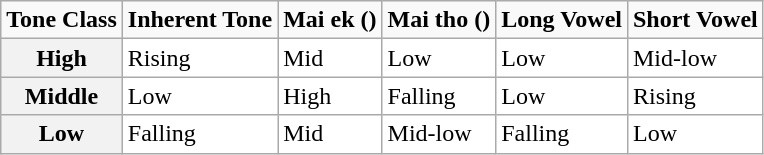<table class="wikitable">
<tr ----bgcolor="#eeeeee">
<td><strong>Tone Class</strong></td>
<td><strong>Inherent Tone</strong></td>
<td><strong>Mai ek ()</strong></td>
<td><strong>Mai tho ()</strong></td>
<td><strong>Long Vowel</strong></td>
<td><strong>Short Vowel</strong></td>
</tr>
<tr ---- bgcolor="#ffffff">
<th>High</th>
<td>Rising</td>
<td>Mid</td>
<td>Low</td>
<td>Low</td>
<td>Mid-low</td>
</tr>
<tr ---- bgcolor="#ffffff">
<th>Middle</th>
<td>Low</td>
<td>High</td>
<td>Falling</td>
<td>Low</td>
<td>Rising</td>
</tr>
<tr ---- bgcolor="#ffffff">
<th>Low</th>
<td>Falling</td>
<td>Mid</td>
<td>Mid-low</td>
<td>Falling</td>
<td>Low</td>
</tr>
</table>
